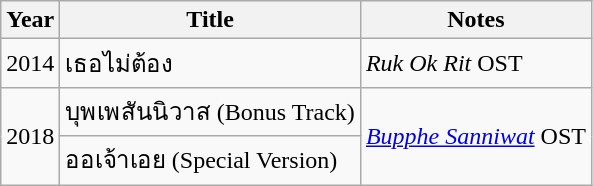<table class="wikitable">
<tr>
<th>Year</th>
<th>Title</th>
<th>Notes</th>
</tr>
<tr>
<td>2014</td>
<td>เธอไม่ต้อง</td>
<td><em>Ruk Ok Rit</em> OST</td>
</tr>
<tr>
<td rowspan="2">2018</td>
<td>บุพเพสันนิวาส (Bonus Track)</td>
<td rowspan="2"><em><a href='#'>Bupphe Sanniwat</a></em> OST</td>
</tr>
<tr>
<td>ออเจ้าเอย (Special Version)</td>
</tr>
</table>
